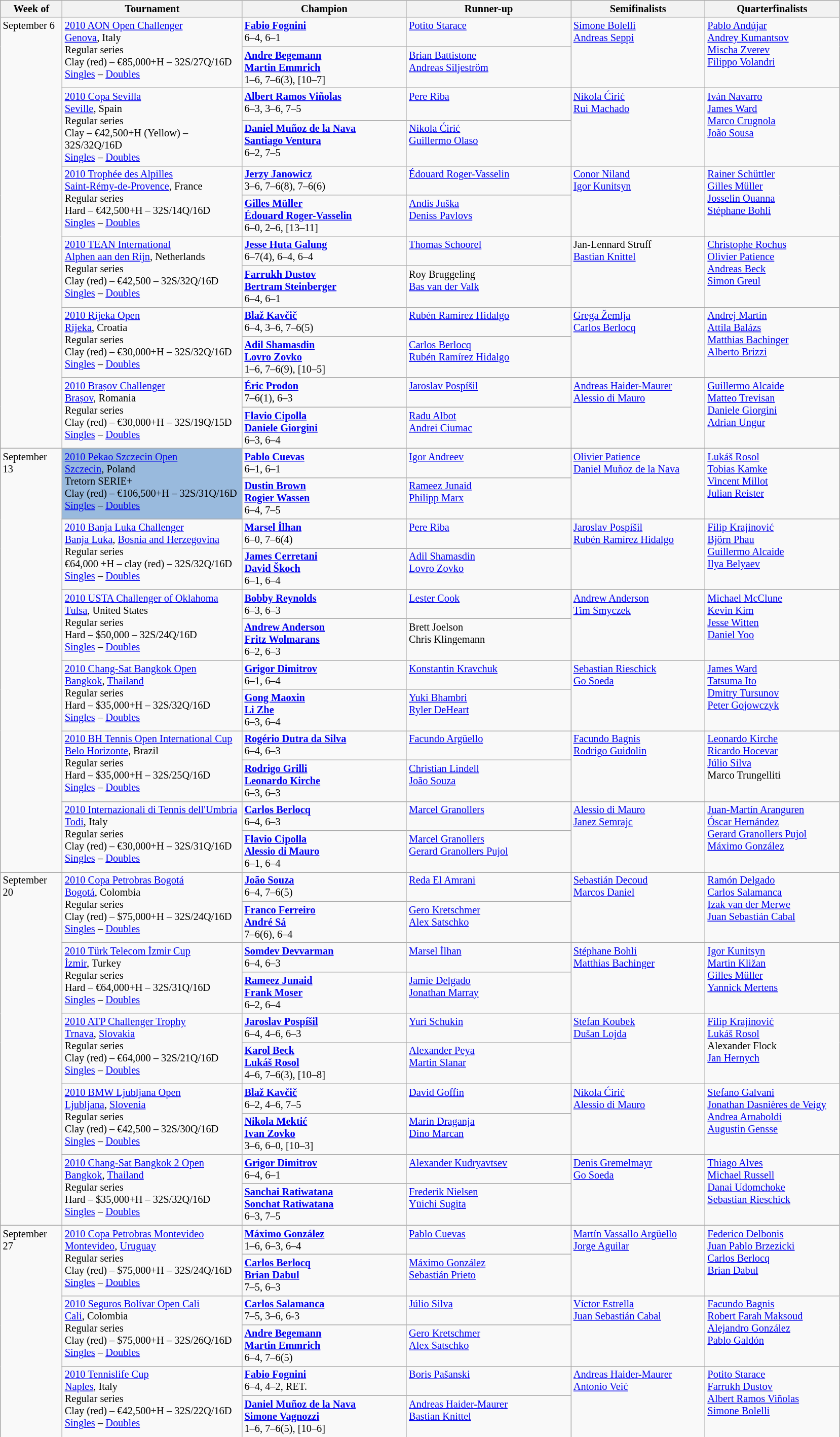<table class=wikitable style=font-size:85%>
<tr>
<th width=75>Week of</th>
<th width=230>Tournament</th>
<th width=210>Champion</th>
<th width=210>Runner-up</th>
<th width=170>Semifinalists</th>
<th width=170>Quarterfinalists</th>
</tr>
<tr style="vertical-align:top;">
<td rowspan=12>September 6</td>
<td rowspan=2><a href='#'>2010 AON Open Challenger</a><br> <a href='#'>Genova</a>, Italy<br>Regular series<br>Clay (red) – €85,000+H – 32S/27Q/16D<br><a href='#'>Singles</a> – <a href='#'>Doubles</a></td>
<td> <strong><a href='#'>Fabio Fognini</a></strong><br>6–4, 6–1</td>
<td> <a href='#'>Potito Starace</a></td>
<td rowspan=2> <a href='#'>Simone Bolelli</a><br> <a href='#'>Andreas Seppi</a></td>
<td rowspan=2> <a href='#'>Pablo Andújar</a><br> <a href='#'>Andrey Kumantsov</a><br> <a href='#'>Mischa Zverev</a><br> <a href='#'>Filippo Volandri</a></td>
</tr>
<tr style="vertical-align:top;">
<td> <strong><a href='#'>Andre Begemann</a></strong><br> <strong><a href='#'>Martin Emmrich</a></strong><br>1–6, 7–6(3), [10–7]</td>
<td> <a href='#'>Brian Battistone</a><br> <a href='#'>Andreas Siljeström</a></td>
</tr>
<tr style="vertical-align:top;">
<td rowspan=2><a href='#'>2010 Copa Sevilla</a><br> <a href='#'>Seville</a>, Spain<br>Regular series<br>Clay – €42,500+H (Yellow) – 32S/32Q/16D<br><a href='#'>Singles</a> – <a href='#'>Doubles</a></td>
<td> <strong><a href='#'>Albert Ramos Viñolas</a></strong><br>6–3, 3–6, 7–5</td>
<td> <a href='#'>Pere Riba</a></td>
<td rowspan=2> <a href='#'>Nikola Ćirić</a><br> <a href='#'>Rui Machado</a></td>
<td rowspan=2> <a href='#'>Iván Navarro</a><br> <a href='#'>James Ward</a><br> <a href='#'>Marco Crugnola</a><br> <a href='#'>João Sousa</a></td>
</tr>
<tr style="vertical-align:top;">
<td> <strong><a href='#'>Daniel Muñoz de la Nava</a></strong><br> <strong><a href='#'>Santiago Ventura</a></strong><br>6–2, 7–5</td>
<td> <a href='#'>Nikola Ćirić</a><br> <a href='#'>Guillermo Olaso</a></td>
</tr>
<tr style="vertical-align:top;">
<td rowspan=2><a href='#'>2010 Trophée des Alpilles</a><br> <a href='#'>Saint-Rémy-de-Provence</a>, France<br>Regular series<br>Hard – €42,500+H – 32S/14Q/16D<br><a href='#'>Singles</a> – <a href='#'>Doubles</a></td>
<td> <strong><a href='#'>Jerzy Janowicz</a></strong><br>3–6, 7–6(8), 7–6(6)</td>
<td> <a href='#'>Édouard Roger-Vasselin</a></td>
<td rowspan=2> <a href='#'>Conor Niland</a><br> <a href='#'>Igor Kunitsyn</a></td>
<td rowspan=2> <a href='#'>Rainer Schüttler</a><br> <a href='#'>Gilles Müller</a><br> <a href='#'>Josselin Ouanna</a><br> <a href='#'>Stéphane Bohli</a></td>
</tr>
<tr style="vertical-align:top;">
<td> <strong><a href='#'>Gilles Müller</a></strong><br> <strong><a href='#'>Édouard Roger-Vasselin</a></strong><br>6–0, 2–6, [13–11]</td>
<td> <a href='#'>Andis Juška</a><br> <a href='#'>Deniss Pavlovs</a></td>
</tr>
<tr style="vertical-align:top;">
<td rowspan=2><a href='#'>2010 TEAN International</a><br> <a href='#'>Alphen aan den Rijn</a>, Netherlands<br>Regular series<br>Clay (red) – €42,500 – 32S/32Q/16D<br><a href='#'>Singles</a> – <a href='#'>Doubles</a></td>
<td> <strong><a href='#'>Jesse Huta Galung</a></strong><br>6–7(4), 6–4, 6–4</td>
<td> <a href='#'>Thomas Schoorel</a></td>
<td rowspan=2> Jan-Lennard Struff<br> <a href='#'>Bastian Knittel</a></td>
<td rowspan=2> <a href='#'>Christophe Rochus</a><br> <a href='#'>Olivier Patience</a><br> <a href='#'>Andreas Beck</a><br> <a href='#'>Simon Greul</a></td>
</tr>
<tr style="vertical-align:top;">
<td> <strong><a href='#'>Farrukh Dustov</a></strong><br> <strong><a href='#'>Bertram Steinberger</a></strong><br>6–4, 6–1</td>
<td> Roy Bruggeling<br> <a href='#'>Bas van der Valk</a></td>
</tr>
<tr style="vertical-align:top;">
<td rowspan=2><a href='#'>2010 Rijeka Open</a><br> <a href='#'>Rijeka</a>, Croatia<br>Regular series<br>Clay (red) – €30,000+H – 32S/32Q/16D<br><a href='#'>Singles</a> – <a href='#'>Doubles</a></td>
<td> <strong><a href='#'>Blaž Kavčič</a></strong><br>6–4, 3–6, 7–6(5)</td>
<td> <a href='#'>Rubén Ramírez Hidalgo</a></td>
<td rowspan=2> <a href='#'>Grega Žemlja</a><br> <a href='#'>Carlos Berlocq</a></td>
<td rowspan=2> <a href='#'>Andrej Martin</a><br> <a href='#'>Attila Balázs</a><br> <a href='#'>Matthias Bachinger</a><br> <a href='#'>Alberto Brizzi</a></td>
</tr>
<tr style="vertical-align:top;">
<td> <strong><a href='#'>Adil Shamasdin</a></strong><br> <strong><a href='#'>Lovro Zovko</a></strong><br>1–6, 7–6(9), [10–5]</td>
<td> <a href='#'>Carlos Berlocq</a><br> <a href='#'>Rubén Ramírez Hidalgo</a></td>
</tr>
<tr style="vertical-align:top;">
<td rowspan=2><a href='#'>2010 Brașov Challenger</a><br> <a href='#'>Brașov</a>, Romania<br>Regular series<br>Clay (red) – €30,000+H – 32S/19Q/15D<br><a href='#'>Singles</a> – <a href='#'>Doubles</a></td>
<td> <strong><a href='#'>Éric Prodon</a></strong><br>7–6(1), 6–3</td>
<td> <a href='#'>Jaroslav Pospíšil</a></td>
<td rowspan=2> <a href='#'>Andreas Haider-Maurer</a><br> <a href='#'>Alessio di Mauro</a></td>
<td rowspan=2> <a href='#'>Guillermo Alcaide</a><br> <a href='#'>Matteo Trevisan</a><br> <a href='#'>Daniele Giorgini</a><br> <a href='#'>Adrian Ungur</a></td>
</tr>
<tr style="vertical-align:top;">
<td> <strong><a href='#'>Flavio Cipolla</a></strong><br> <strong><a href='#'>Daniele Giorgini</a></strong><br>6–3, 6–4</td>
<td> <a href='#'>Radu Albot</a><br> <a href='#'>Andrei Ciumac</a></td>
</tr>
<tr style="vertical-align:top;">
<td rowspan=12>September 13</td>
<td rowspan=2 style="background-color:#99BADD"><a href='#'>2010 Pekao Szczecin Open</a><br> <a href='#'>Szczecin</a>, Poland<br>Tretorn SERIE+<br>Clay (red) – €106,500+H – 32S/31Q/16D<br><a href='#'>Singles</a> – <a href='#'>Doubles</a></td>
<td> <strong><a href='#'>Pablo Cuevas</a></strong><br>6–1, 6–1</td>
<td> <a href='#'>Igor Andreev</a></td>
<td rowspan=2> <a href='#'>Olivier Patience</a><br> <a href='#'>Daniel Muñoz de la Nava</a></td>
<td rowspan=2> <a href='#'>Lukáš Rosol</a><br> <a href='#'>Tobias Kamke</a><br> <a href='#'>Vincent Millot</a><br> <a href='#'>Julian Reister</a></td>
</tr>
<tr style="vertical-align:top;">
<td> <strong><a href='#'>Dustin Brown</a></strong><br> <strong><a href='#'>Rogier Wassen</a></strong><br>6–4, 7–5</td>
<td> <a href='#'>Rameez Junaid</a><br> <a href='#'>Philipp Marx</a></td>
</tr>
<tr style="vertical-align:top;">
<td rowspan=2><a href='#'>2010 Banja Luka Challenger</a><br> <a href='#'>Banja Luka</a>, <a href='#'>Bosnia and Herzegovina</a><br>Regular series<br>€64,000 +H – clay (red) – 32S/32Q/16D<br><a href='#'>Singles</a> – <a href='#'>Doubles</a></td>
<td> <strong><a href='#'>Marsel İlhan</a></strong><br>6–0, 7–6(4)</td>
<td> <a href='#'>Pere Riba</a></td>
<td rowspan=2> <a href='#'>Jaroslav Pospíšil</a><br> <a href='#'>Rubén Ramírez Hidalgo</a></td>
<td rowspan=2> <a href='#'>Filip Krajinović</a><br> <a href='#'>Björn Phau</a><br> <a href='#'>Guillermo Alcaide</a><br> <a href='#'>Ilya Belyaev</a></td>
</tr>
<tr style="vertical-align:top;">
<td> <strong><a href='#'>James Cerretani</a></strong><br> <strong><a href='#'>David Škoch</a></strong><br>6–1, 6–4</td>
<td> <a href='#'>Adil Shamasdin</a><br> <a href='#'>Lovro Zovko</a></td>
</tr>
<tr style="vertical-align:top;">
<td rowspan=2><a href='#'>2010 USTA Challenger of Oklahoma</a><br> <a href='#'>Tulsa</a>, United States<br>Regular series<br>Hard – $50,000 – 32S/24Q/16D<br><a href='#'>Singles</a> – <a href='#'>Doubles</a></td>
<td> <strong><a href='#'>Bobby Reynolds</a></strong><br>6–3, 6–3</td>
<td> <a href='#'>Lester Cook</a></td>
<td rowspan=2> <a href='#'>Andrew Anderson</a><br> <a href='#'>Tim Smyczek</a></td>
<td rowspan=2> <a href='#'>Michael McClune</a><br> <a href='#'>Kevin Kim</a><br> <a href='#'>Jesse Witten</a><br> <a href='#'>Daniel Yoo</a></td>
</tr>
<tr style="vertical-align:top;">
<td> <strong><a href='#'>Andrew Anderson</a></strong><br> <strong><a href='#'>Fritz Wolmarans</a></strong><br>6–2, 6–3</td>
<td> Brett Joelson<br> Chris Klingemann</td>
</tr>
<tr style="vertical-align:top;">
<td rowspan=2><a href='#'>2010 Chang-Sat Bangkok Open</a><br> <a href='#'>Bangkok</a>, <a href='#'>Thailand</a><br>Regular series<br>Hard – $35,000+H – 32S/32Q/16D<br><a href='#'>Singles</a> – <a href='#'>Doubles</a></td>
<td> <strong><a href='#'>Grigor Dimitrov</a></strong><br>6–1, 6–4</td>
<td> <a href='#'>Konstantin Kravchuk</a></td>
<td rowspan=2> <a href='#'>Sebastian Rieschick</a><br> <a href='#'>Go Soeda</a></td>
<td rowspan=2> <a href='#'>James Ward</a><br> <a href='#'>Tatsuma Ito</a><br> <a href='#'>Dmitry Tursunov</a><br> <a href='#'>Peter Gojowczyk</a></td>
</tr>
<tr style="vertical-align:top;">
<td> <strong><a href='#'>Gong Maoxin</a></strong><br> <strong><a href='#'>Li Zhe</a></strong><br>6–3, 6–4</td>
<td> <a href='#'>Yuki Bhambri</a><br> <a href='#'>Ryler DeHeart</a></td>
</tr>
<tr style="vertical-align:top;">
<td rowspan=2><a href='#'>2010 BH Tennis Open International Cup</a><br><a href='#'>Belo Horizonte</a>, Brazil<br>Regular series<br>Hard – $35,000+H – 32S/25Q/16D<br><a href='#'>Singles</a> – <a href='#'>Doubles</a></td>
<td> <strong><a href='#'>Rogério Dutra da Silva</a></strong><br>6–4, 6–3</td>
<td> <a href='#'>Facundo Argüello</a></td>
<td rowspan=2> <a href='#'>Facundo Bagnis</a><br> <a href='#'>Rodrigo Guidolin</a></td>
<td rowspan=2> <a href='#'>Leonardo Kirche</a><br> <a href='#'>Ricardo Hocevar</a><br> <a href='#'>Júlio Silva</a><br> Marco Trungelliti</td>
</tr>
<tr style="vertical-align:top;">
<td> <strong><a href='#'>Rodrigo Grilli</a></strong><br> <strong><a href='#'>Leonardo Kirche</a></strong><br>6–3, 6–3</td>
<td> <a href='#'>Christian Lindell</a><br> <a href='#'>João Souza</a></td>
</tr>
<tr style="vertical-align:top;">
<td rowspan=2><a href='#'>2010 Internazionali di Tennis dell'Umbria</a><br> <a href='#'>Todi</a>, Italy<br>Regular series<br>Clay (red) – €30,000+H – 32S/31Q/16D<br><a href='#'>Singles</a> – <a href='#'>Doubles</a></td>
<td> <strong><a href='#'>Carlos Berlocq</a></strong><br>6–4, 6–3</td>
<td> <a href='#'>Marcel Granollers</a></td>
<td rowspan=2> <a href='#'>Alessio di Mauro</a><br> <a href='#'>Janez Semrajc</a></td>
<td rowspan=2> <a href='#'>Juan-Martín Aranguren</a><br> <a href='#'>Óscar Hernández</a><br> <a href='#'>Gerard Granollers Pujol</a><br> <a href='#'>Máximo González</a></td>
</tr>
<tr style="vertical-align:top;">
<td> <strong><a href='#'>Flavio Cipolla</a></strong><br> <strong><a href='#'>Alessio di Mauro</a></strong><br>6–1, 6–4</td>
<td> <a href='#'>Marcel Granollers</a><br> <a href='#'>Gerard Granollers Pujol</a></td>
</tr>
<tr style="vertical-align:top;">
<td rowspan=10>September 20</td>
<td rowspan=2><a href='#'>2010 Copa Petrobras Bogotá</a><br> <a href='#'>Bogotá</a>, Colombia<br>Regular series<br>Clay (red) – $75,000+H – 32S/24Q/16D<br><a href='#'>Singles</a> – <a href='#'>Doubles</a></td>
<td> <strong><a href='#'>João Souza</a></strong><br>6–4, 7–6(5)</td>
<td> <a href='#'>Reda El Amrani</a></td>
<td rowspan=2> <a href='#'>Sebastián Decoud</a><br> <a href='#'>Marcos Daniel</a></td>
<td rowspan=2> <a href='#'>Ramón Delgado</a><br> <a href='#'>Carlos Salamanca</a><br> <a href='#'>Izak van der Merwe</a><br> <a href='#'>Juan Sebastián Cabal</a></td>
</tr>
<tr style="vertical-align:top;">
<td> <strong><a href='#'>Franco Ferreiro</a></strong><br> <strong><a href='#'>André Sá</a></strong><br>7–6(6), 6–4</td>
<td> <a href='#'>Gero Kretschmer</a><br> <a href='#'>Alex Satschko</a></td>
</tr>
<tr style="vertical-align:top;">
<td rowspan=2><a href='#'>2010 Türk Telecom İzmir Cup</a><br> <a href='#'>İzmir</a>, Turkey<br>Regular series<br>Hard – €64,000+H – 32S/31Q/16D<br><a href='#'>Singles</a> – <a href='#'>Doubles</a></td>
<td> <strong><a href='#'>Somdev Devvarman</a></strong><br>6–4, 6–3</td>
<td> <a href='#'>Marsel İlhan</a></td>
<td rowspan=2> <a href='#'>Stéphane Bohli</a><br> <a href='#'>Matthias Bachinger</a></td>
<td rowspan=2> <a href='#'>Igor Kunitsyn</a><br> <a href='#'>Martin Kližan</a><br> <a href='#'>Gilles Müller</a><br> <a href='#'>Yannick Mertens</a></td>
</tr>
<tr style="vertical-align:top;">
<td> <strong><a href='#'>Rameez Junaid</a></strong><br> <strong><a href='#'>Frank Moser</a></strong><br>6–2, 6–4</td>
<td> <a href='#'>Jamie Delgado</a><br> <a href='#'>Jonathan Marray</a></td>
</tr>
<tr style="vertical-align:top;">
<td rowspan=2><a href='#'>2010 ATP Challenger Trophy</a><br> <a href='#'>Trnava</a>, <a href='#'>Slovakia</a><br>Regular series<br>Clay (red) – €64,000 – 32S/21Q/16D<br><a href='#'>Singles</a> – <a href='#'>Doubles</a></td>
<td> <strong><a href='#'>Jaroslav Pospíšil</a></strong><br>6–4, 4–6, 6–3</td>
<td> <a href='#'>Yuri Schukin</a></td>
<td rowspan=2> <a href='#'>Stefan Koubek</a><br> <a href='#'>Dušan Lojda</a></td>
<td rowspan=2> <a href='#'>Filip Krajinović</a><br> <a href='#'>Lukáš Rosol</a><br> Alexander Flock<br> <a href='#'>Jan Hernych</a></td>
</tr>
<tr style="vertical-align:top;">
<td> <strong><a href='#'>Karol Beck</a></strong><br> <strong><a href='#'>Lukáš Rosol</a></strong><br>4–6, 7–6(3), [10–8]</td>
<td> <a href='#'>Alexander Peya</a><br> <a href='#'>Martin Slanar</a></td>
</tr>
<tr style="vertical-align:top;">
<td rowspan=2><a href='#'>2010 BMW Ljubljana Open</a><br> <a href='#'>Ljubljana</a>, <a href='#'>Slovenia</a><br>Regular series<br>Clay (red) – €42,500 – 32S/30Q/16D<br><a href='#'>Singles</a> – <a href='#'>Doubles</a></td>
<td> <strong><a href='#'>Blaž Kavčič</a></strong><br>6–2, 4–6, 7–5</td>
<td> <a href='#'>David Goffin</a></td>
<td rowspan=2> <a href='#'>Nikola Ćirić</a><br> <a href='#'>Alessio di Mauro</a></td>
<td rowspan=2> <a href='#'>Stefano Galvani</a><br> <a href='#'>Jonathan Dasnières de Veigy</a><br> <a href='#'>Andrea Arnaboldi</a><br> <a href='#'>Augustin Gensse</a></td>
</tr>
<tr style="vertical-align:top;">
<td> <strong><a href='#'>Nikola Mektić</a></strong><br> <strong><a href='#'>Ivan Zovko</a></strong><br>3–6, 6–0, [10–3]</td>
<td> <a href='#'>Marin Draganja</a><br> <a href='#'>Dino Marcan</a></td>
</tr>
<tr style="vertical-align:top;">
<td rowspan=2><a href='#'>2010 Chang-Sat Bangkok 2 Open</a><br> <a href='#'>Bangkok</a>, <a href='#'>Thailand</a><br>Regular series<br>Hard – $35,000+H – 32S/32Q/16D<br><a href='#'>Singles</a> – <a href='#'>Doubles</a></td>
<td> <strong><a href='#'>Grigor Dimitrov</a></strong><br>6–4, 6–1</td>
<td> <a href='#'>Alexander Kudryavtsev</a></td>
<td rowspan=2> <a href='#'>Denis Gremelmayr</a><br> <a href='#'>Go Soeda</a></td>
<td rowspan=2> <a href='#'>Thiago Alves</a><br> <a href='#'>Michael Russell</a><br> <a href='#'>Danai Udomchoke</a><br> <a href='#'>Sebastian Rieschick</a></td>
</tr>
<tr style="vertical-align:top;">
<td> <strong><a href='#'>Sanchai Ratiwatana</a></strong><br> <strong><a href='#'>Sonchat Ratiwatana</a></strong><br>6–3, 7–5</td>
<td> <a href='#'>Frederik Nielsen</a><br> <a href='#'>Yūichi Sugita</a></td>
</tr>
<tr style="vertical-align:top;">
<td rowspan=6>September 27</td>
<td rowspan=2><a href='#'>2010 Copa Petrobras Montevideo</a><br> <a href='#'>Montevideo</a>, <a href='#'>Uruguay</a><br>Regular series<br>Clay (red) – $75,000+H – 32S/24Q/16D<br><a href='#'>Singles</a> – <a href='#'>Doubles</a></td>
<td> <strong><a href='#'>Máximo González</a></strong><br>1–6, 6–3, 6–4</td>
<td> <a href='#'>Pablo Cuevas</a></td>
<td rowspan=2> <a href='#'>Martín Vassallo Argüello</a><br> <a href='#'>Jorge Aguilar</a></td>
<td rowspan=2> <a href='#'>Federico Delbonis</a><br> <a href='#'>Juan Pablo Brzezicki</a><br> <a href='#'>Carlos Berlocq</a><br> <a href='#'>Brian Dabul</a></td>
</tr>
<tr style="vertical-align:top;">
<td> <strong><a href='#'>Carlos Berlocq</a></strong><br> <strong><a href='#'>Brian Dabul</a></strong><br>7–5, 6–3</td>
<td> <a href='#'>Máximo González</a><br> <a href='#'>Sebastián Prieto</a></td>
</tr>
<tr style="vertical-align:top;">
<td rowspan=2><a href='#'>2010 Seguros Bolívar Open Cali</a><br> <a href='#'>Cali</a>, Colombia<br>Regular series<br>Clay (red) – $75,000+H – 32S/26Q/16D<br><a href='#'>Singles</a> – <a href='#'>Doubles</a></td>
<td><strong> <a href='#'>Carlos Salamanca</a></strong><br>7–5, 3–6, 6-3</td>
<td> <a href='#'>Júlio Silva</a></td>
<td rowspan=2> <a href='#'>Víctor Estrella</a><br> <a href='#'>Juan Sebastián Cabal</a></td>
<td rowspan=2> <a href='#'>Facundo Bagnis</a><br> <a href='#'>Robert Farah Maksoud</a><br> <a href='#'>Alejandro González</a><br> <a href='#'>Pablo Galdón</a></td>
</tr>
<tr style="vertical-align:top;">
<td> <strong><a href='#'>Andre Begemann</a></strong><br> <strong><a href='#'>Martin Emmrich</a></strong><br>6–4, 7–6(5)</td>
<td> <a href='#'>Gero Kretschmer</a><br> <a href='#'>Alex Satschko</a></td>
</tr>
<tr style="vertical-align:top;">
<td rowspan=2><a href='#'>2010 Tennislife Cup</a><br><a href='#'>Naples</a>, Italy<br>Regular series<br>Clay (red) – €42,500+H – 32S/22Q/16D<br><a href='#'>Singles</a> – <a href='#'>Doubles</a></td>
<td> <strong><a href='#'>Fabio Fognini</a></strong><br>6–4, 4–2, RET.</td>
<td> <a href='#'>Boris Pašanski</a></td>
<td rowspan=2> <a href='#'>Andreas Haider-Maurer</a><br> <a href='#'>Antonio Veić</a></td>
<td rowspan=2> <a href='#'>Potito Starace</a><br> <a href='#'>Farrukh Dustov</a><br> <a href='#'>Albert Ramos Viñolas</a><br> <a href='#'>Simone Bolelli</a></td>
</tr>
<tr style="vertical-align:top;">
<td> <strong><a href='#'>Daniel Muñoz de la Nava</a></strong><br> <strong><a href='#'>Simone Vagnozzi</a></strong><br>1–6, 7–6(5), [10–6]</td>
<td> <a href='#'>Andreas Haider-Maurer</a><br> <a href='#'>Bastian Knittel</a></td>
</tr>
<tr style="vertical-align:top;">
</tr>
</table>
